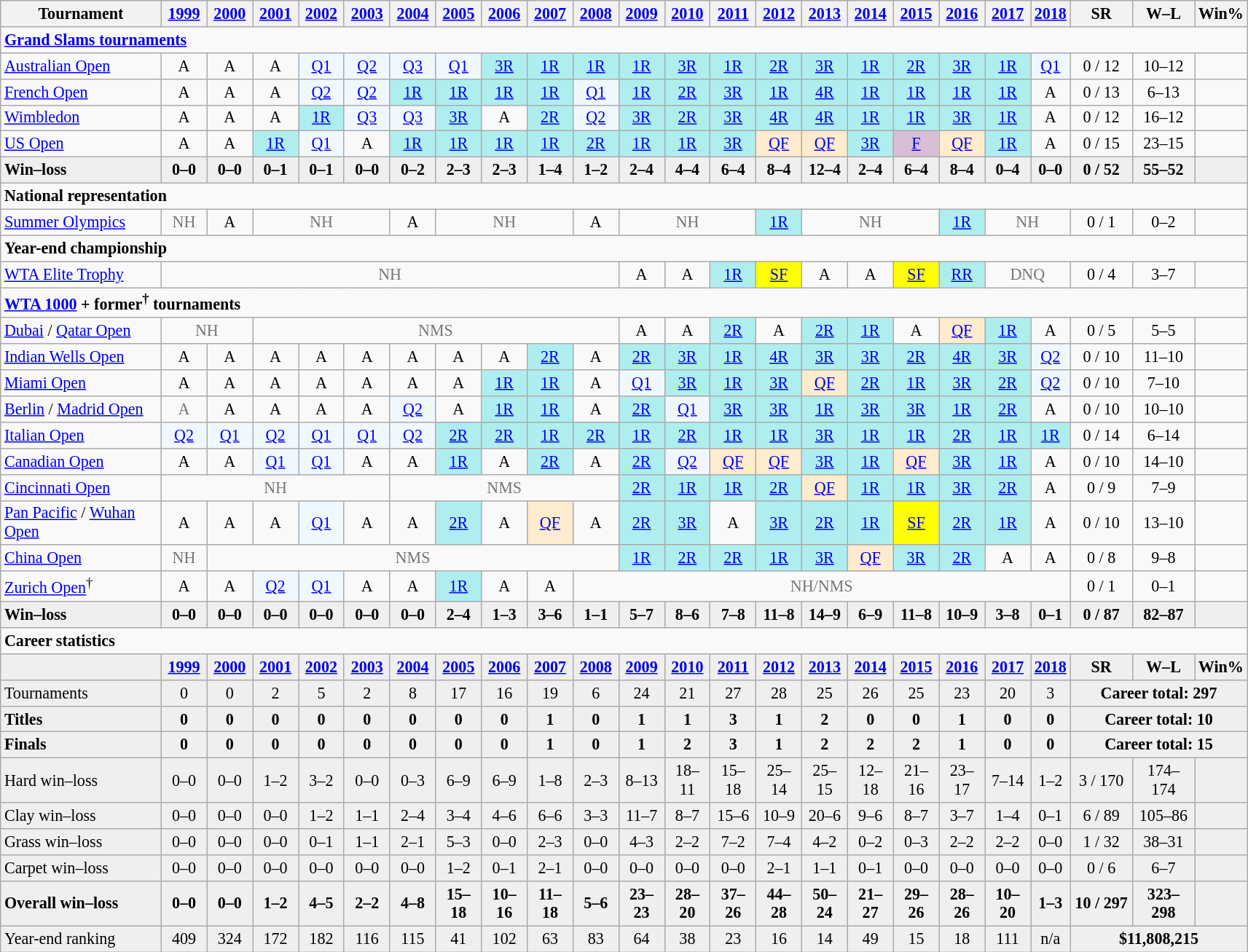<table class="wikitable nowrap" style=text-align:center;font-size:92%>
<tr>
<th width=140>Tournament</th>
<th width=35><a href='#'>1999</a></th>
<th width=35><a href='#'>2000</a></th>
<th width=35><a href='#'>2001</a></th>
<th width=35><a href='#'>2002</a></th>
<th width=35><a href='#'>2003</a></th>
<th width=35><a href='#'>2004</a></th>
<th width=35><a href='#'>2005</a></th>
<th width=35><a href='#'>2006</a></th>
<th width=35><a href='#'>2007</a></th>
<th width=35><a href='#'>2008</a></th>
<th width=35><a href='#'>2009</a></th>
<th width=35><a href='#'>2010</a></th>
<th width=35><a href='#'>2011</a></th>
<th width=35><a href='#'>2012</a></th>
<th width=35><a href='#'>2013</a></th>
<th width=35><a href='#'>2014</a></th>
<th width=35><a href='#'>2015</a></th>
<th width=35><a href='#'>2016</a></th>
<th width=35><a href='#'>2017</a></th>
<th><a href='#'>2018</a></th>
<th width="50">SR</th>
<th width=50>W–L</th>
<th>Win%</th>
</tr>
<tr>
<td colspan="24" style="text-align:left;"><strong><a href='#'>Grand Slams tournaments</a></strong></td>
</tr>
<tr>
<td align=left><a href='#'>Australian Open</a></td>
<td>A</td>
<td>A</td>
<td>A</td>
<td bgcolor=f0f8ff><a href='#'>Q1</a></td>
<td bgcolor=f0f8ff><a href='#'>Q2</a></td>
<td bgcolor=f0f8ff><a href='#'>Q3</a></td>
<td bgcolor=f0f8ff><a href='#'>Q1</a></td>
<td bgcolor=afeeee><a href='#'>3R</a></td>
<td bgcolor=afeeee><a href='#'>1R</a></td>
<td bgcolor=afeeee><a href='#'>1R</a></td>
<td bgcolor=afeeee><a href='#'>1R</a></td>
<td bgcolor=afeeee><a href='#'>3R</a></td>
<td bgcolor=afeeee><a href='#'>1R</a></td>
<td bgcolor=afeeee><a href='#'>2R</a></td>
<td bgcolor=afeeee><a href='#'>3R</a></td>
<td bgcolor=afeeee><a href='#'>1R</a></td>
<td bgcolor=afeeee><a href='#'>2R</a></td>
<td bgcolor=afeeee><a href='#'>3R</a></td>
<td bgcolor=afeeee><a href='#'>1R</a></td>
<td bgcolor=f0f8ff><a href='#'>Q1</a></td>
<td>0 / 12</td>
<td>10–12</td>
<td></td>
</tr>
<tr>
<td align=left><a href='#'>French Open</a></td>
<td>A</td>
<td>A</td>
<td>A</td>
<td bgcolor=f0f8ff><a href='#'>Q2</a></td>
<td bgcolor=f0f8ff><a href='#'>Q2</a></td>
<td bgcolor=afeeee><a href='#'>1R</a></td>
<td bgcolor=afeeee><a href='#'>1R</a></td>
<td bgcolor=afeeee><a href='#'>1R</a></td>
<td bgcolor=afeeee><a href='#'>1R</a></td>
<td bgcolor=f0f8ff><a href='#'>Q1</a></td>
<td bgcolor=afeeee><a href='#'>1R</a></td>
<td bgcolor=afeeee><a href='#'>2R</a></td>
<td bgcolor=afeeee><a href='#'>3R</a></td>
<td bgcolor=afeeee><a href='#'>1R</a></td>
<td bgcolor=afeeee><a href='#'>4R</a></td>
<td bgcolor=afeeee><a href='#'>1R</a></td>
<td bgcolor=afeeee><a href='#'>1R</a></td>
<td bgcolor=afeeee><a href='#'>1R</a></td>
<td bgcolor=afeeee><a href='#'>1R</a></td>
<td>A</td>
<td>0 / 13</td>
<td>6–13</td>
<td></td>
</tr>
<tr>
<td align=left><a href='#'>Wimbledon</a></td>
<td>A</td>
<td>A</td>
<td>A</td>
<td bgcolor=afeeee><a href='#'>1R</a></td>
<td bgcolor=f0f8ff><a href='#'>Q3</a></td>
<td bgcolor=f0f8ff><a href='#'>Q3</a></td>
<td bgcolor=afeeee><a href='#'>3R</a></td>
<td>A</td>
<td bgcolor=afeeee><a href='#'>2R</a></td>
<td bgcolor=f0f8ff><a href='#'>Q2</a></td>
<td bgcolor=afeeee><a href='#'>3R</a></td>
<td bgcolor=afeeee><a href='#'>2R</a></td>
<td bgcolor=afeeee><a href='#'>3R</a></td>
<td bgcolor=afeeee><a href='#'>4R</a></td>
<td bgcolor=afeeee><a href='#'>4R</a></td>
<td bgcolor=afeeee><a href='#'>1R</a></td>
<td bgcolor=afeeee><a href='#'>1R</a></td>
<td bgcolor=afeeee><a href='#'>3R</a></td>
<td bgcolor=afeeee><a href='#'>1R</a></td>
<td>A</td>
<td>0 / 12</td>
<td>16–12</td>
<td></td>
</tr>
<tr>
<td align=left><a href='#'>US Open</a></td>
<td>A</td>
<td>A</td>
<td bgcolor=afeeee><a href='#'>1R</a></td>
<td bgcolor=f0f8ff><a href='#'>Q1</a></td>
<td>A</td>
<td bgcolor=afeeee><a href='#'>1R</a></td>
<td bgcolor=afeeee><a href='#'>1R</a></td>
<td bgcolor=afeeee><a href='#'>1R</a></td>
<td bgcolor=afeeee><a href='#'>1R</a></td>
<td bgcolor=afeeee><a href='#'>2R</a></td>
<td bgcolor=afeeee><a href='#'>1R</a></td>
<td bgcolor=afeeee><a href='#'>1R</a></td>
<td bgcolor=afeeee><a href='#'>3R</a></td>
<td bgcolor=ffebcd><a href='#'>QF</a></td>
<td bgcolor=ffebcd><a href='#'>QF</a></td>
<td bgcolor=afeeee><a href='#'>3R</a></td>
<td bgcolor=thistle><a href='#'>F</a></td>
<td bgcolor=ffebcd><a href='#'>QF</a></td>
<td bgcolor=afeeee><a href='#'>1R</a></td>
<td>A</td>
<td>0 / 15</td>
<td>23–15</td>
<td></td>
</tr>
<tr style=background:#efefef;font-weight:bold>
<td style="text-align:left;">Win–loss</td>
<td>0–0</td>
<td>0–0</td>
<td>0–1</td>
<td>0–1</td>
<td>0–0</td>
<td>0–2</td>
<td>2–3</td>
<td>2–3</td>
<td>1–4</td>
<td>1–2</td>
<td>2–4</td>
<td>4–4</td>
<td>6–4</td>
<td>8–4</td>
<td>12–4</td>
<td>2–4</td>
<td>6–4</td>
<td>8–4</td>
<td>0–4</td>
<td>0–0</td>
<td>0 / 52</td>
<td>55–52</td>
<td></td>
</tr>
<tr>
<td colspan="24" align="left"><strong>National representation</strong></td>
</tr>
<tr>
<td align=left><a href='#'>Summer Olympics</a></td>
<td style=color:#767676>NH</td>
<td>A</td>
<td colspan=3 style=color:#767676>NH</td>
<td>A</td>
<td colspan=3 style=color:#767676>NH</td>
<td>A</td>
<td colspan=3 style=color:#767676>NH</td>
<td bgcolor=afeeee><a href='#'>1R</a></td>
<td colspan=3 style=color:#767676>NH</td>
<td bgcolor=afeeee><a href='#'>1R</a></td>
<td colspan="2" style="color:#767676">NH</td>
<td>0 / 1</td>
<td>0–2</td>
<td></td>
</tr>
<tr>
<td colspan="24" align="left"><strong>Year-end championship</strong></td>
</tr>
<tr>
<td align=left><a href='#'>WTA Elite Trophy</a></td>
<td colspan=10 style=color:#767676>NH</td>
<td>A</td>
<td>A</td>
<td bgcolor=afeeee><a href='#'>1R</a></td>
<td bgcolor=yellow><a href='#'>SF</a></td>
<td>A</td>
<td>A</td>
<td bgcolor=yellow><a href='#'>SF</a></td>
<td bgcolor=afeeee><a href='#'>RR</a></td>
<td colspan="2" style="color:#767676">DNQ</td>
<td>0 / 4</td>
<td>3–7</td>
<td></td>
</tr>
<tr>
<td colspan="24" style="text-align:left"><strong><a href='#'>WTA 1000</a> + former<sup>†</sup> tournaments</strong></td>
</tr>
<tr>
<td align="left"><a href='#'>Dubai</a> / <a href='#'>Qatar Open</a></td>
<td colspan="2" style="color:#767676">NH</td>
<td colspan="8" style="color:#767676">NMS</td>
<td>A</td>
<td>A</td>
<td bgcolor="afeeee"><a href='#'>2R</a></td>
<td>A</td>
<td bgcolor=afeeee><a href='#'>2R</a></td>
<td bgcolor=afeeee><a href='#'>1R</a></td>
<td>A</td>
<td bgcolor=ffebcd><a href='#'>QF</a></td>
<td bgcolor="afeeee"><a href='#'>1R</a></td>
<td>A</td>
<td>0 / 5</td>
<td>5–5</td>
<td></td>
</tr>
<tr>
<td align="left"><a href='#'>Indian Wells Open</a></td>
<td>A</td>
<td>A</td>
<td>A</td>
<td>A</td>
<td>A</td>
<td>A</td>
<td>A</td>
<td>A</td>
<td bgcolor="afeeee"><a href='#'>2R</a></td>
<td>A</td>
<td bgcolor="afeeee"><a href='#'>2R</a></td>
<td bgcolor="afeeee"><a href='#'>3R</a></td>
<td bgcolor="afeeee"><a href='#'>1R</a></td>
<td bgcolor="afeeee"><a href='#'>4R</a></td>
<td bgcolor="afeeee"><a href='#'>3R</a></td>
<td bgcolor="afeeee"><a href='#'>3R</a></td>
<td bgcolor="afeeee"><a href='#'>2R</a></td>
<td bgcolor="afeeee"><a href='#'>4R</a></td>
<td bgcolor="afeeee"><a href='#'>3R</a></td>
<td bgcolor=f0f8ff><a href='#'>Q2</a></td>
<td>0 / 10</td>
<td>11–10</td>
<td></td>
</tr>
<tr>
<td align="left"><a href='#'>Miami Open</a></td>
<td>A</td>
<td>A</td>
<td>A</td>
<td>A</td>
<td>A</td>
<td>A</td>
<td>A</td>
<td bgcolor="afeeee"><a href='#'>1R</a></td>
<td bgcolor="afeeee"><a href='#'>1R</a></td>
<td>A</td>
<td bgcolor=f0f8ff><a href='#'>Q1</a></td>
<td bgcolor="afeeee"><a href='#'>3R</a></td>
<td bgcolor="afeeee"><a href='#'>1R</a></td>
<td bgcolor="afeeee"><a href='#'>3R</a></td>
<td bgcolor="ffebcd"><a href='#'>QF</a></td>
<td bgcolor="afeeee"><a href='#'>2R</a></td>
<td bgcolor="afeeee"><a href='#'>1R</a></td>
<td bgcolor="afeeee"><a href='#'>3R</a></td>
<td bgcolor="afeeee"><a href='#'>2R</a></td>
<td bgcolor=f0f8ff><a href='#'>Q2</a></td>
<td>0 / 10</td>
<td>7–10</td>
<td></td>
</tr>
<tr>
<td align="left"><a href='#'>Berlin</a> / <a href='#'>Madrid Open</a></td>
<td style="color:#767676">A</td>
<td>A</td>
<td>A</td>
<td>A</td>
<td>A</td>
<td bgcolor=f0f8ff><a href='#'>Q2</a></td>
<td>A</td>
<td bgcolor="afeeee"><a href='#'>1R</a></td>
<td bgcolor="afeeee"><a href='#'>1R</a></td>
<td>A</td>
<td bgcolor="afeeee"><a href='#'>2R</a></td>
<td bgcolor=f0f8ff><a href='#'>Q1</a></td>
<td bgcolor="afeeee"><a href='#'>3R</a></td>
<td bgcolor="afeeee"><a href='#'>3R</a></td>
<td bgcolor="afeeee"><a href='#'>1R</a></td>
<td bgcolor="afeeee"><a href='#'>3R</a></td>
<td bgcolor="afeeee"><a href='#'>3R</a></td>
<td bgcolor="afeeee"><a href='#'>1R</a></td>
<td bgcolor="afeeee"><a href='#'>2R</a></td>
<td>A</td>
<td>0 / 10</td>
<td>10–10</td>
<td></td>
</tr>
<tr>
<td align="left"><a href='#'>Italian Open</a></td>
<td bgcolor=f0f8ff><a href='#'>Q2</a></td>
<td bgcolor=f0f8ff><a href='#'>Q1</a></td>
<td bgcolor=f0f8ff><a href='#'>Q2</a></td>
<td bgcolor=f0f8ff><a href='#'>Q1</a></td>
<td bgcolor=f0f8ff><a href='#'>Q1</a></td>
<td bgcolor=f0f8ff><a href='#'>Q2</a></td>
<td bgcolor="afeeee"><a href='#'>2R</a></td>
<td bgcolor="afeeee"><a href='#'>2R</a></td>
<td bgcolor="afeeee"><a href='#'>1R</a></td>
<td bgcolor="afeeee"><a href='#'>2R</a></td>
<td bgcolor="afeeee"><a href='#'>1R</a></td>
<td bgcolor="afeeee"><a href='#'>2R</a></td>
<td bgcolor="afeeee"><a href='#'>1R</a></td>
<td bgcolor="afeeee"><a href='#'>1R</a></td>
<td bgcolor="afeeee"><a href='#'>3R</a></td>
<td bgcolor="afeeee"><a href='#'>1R</a></td>
<td bgcolor="afeeee"><a href='#'>1R</a></td>
<td bgcolor="afeeee"><a href='#'>2R</a></td>
<td bgcolor="afeeee"><a href='#'>1R</a></td>
<td bgcolor=afeeee><a href='#'>1R</a></td>
<td>0 / 14</td>
<td>6–14</td>
<td></td>
</tr>
<tr>
<td align="left"><a href='#'>Canadian Open</a></td>
<td>A</td>
<td>A</td>
<td bgcolor=f0f8ff><a href='#'>Q1</a></td>
<td bgcolor=f0f8ff><a href='#'>Q1</a></td>
<td>A</td>
<td>A</td>
<td bgcolor="afeeee"><a href='#'>1R</a></td>
<td>A</td>
<td bgcolor="afeeee"><a href='#'>2R</a></td>
<td>A</td>
<td bgcolor="afeeee"><a href='#'>2R</a></td>
<td bgcolor=f0f8ff><a href='#'>Q2</a></td>
<td bgcolor="ffebcd"><a href='#'>QF</a></td>
<td bgcolor="ffebcd"><a href='#'>QF</a></td>
<td bgcolor="afeeee"><a href='#'>3R</a></td>
<td bgcolor="afeeee"><a href='#'>1R</a></td>
<td bgcolor="ffebcd"><a href='#'>QF</a></td>
<td bgcolor="afeeee"><a href='#'>3R</a></td>
<td bgcolor="afeeee"><a href='#'>1R</a></td>
<td>A</td>
<td>0 / 10</td>
<td>14–10</td>
<td></td>
</tr>
<tr>
<td align="left"><a href='#'>Cincinnati Open</a></td>
<td colspan="5" style="color:#767676">NH</td>
<td colspan="5" style="color:#767676">NMS</td>
<td bgcolor="afeeee"><a href='#'>2R</a></td>
<td bgcolor="afeeee"><a href='#'>1R</a></td>
<td bgcolor="afeeee"><a href='#'>1R</a></td>
<td bgcolor="afeeee"><a href='#'>2R</a></td>
<td bgcolor="ffebcd"><a href='#'>QF</a></td>
<td bgcolor="afeeee"><a href='#'>1R</a></td>
<td bgcolor="afeeee"><a href='#'>1R</a></td>
<td bgcolor="afeeee"><a href='#'>3R</a></td>
<td bgcolor="afeeee"><a href='#'>2R</a></td>
<td>A</td>
<td>0 / 9</td>
<td>7–9</td>
<td></td>
</tr>
<tr>
<td align="left"><a href='#'>Pan Pacific</a> / <a href='#'>Wuhan Open</a></td>
<td>A</td>
<td>A</td>
<td>A</td>
<td bgcolor=f0f8ff><a href='#'>Q1</a></td>
<td>A</td>
<td>A</td>
<td bgcolor="afeeee"><a href='#'>2R</a></td>
<td>A</td>
<td bgcolor="ffebcd"><a href='#'>QF</a></td>
<td>A</td>
<td bgcolor="afeeee"><a href='#'>2R</a></td>
<td bgcolor="afeeee"><a href='#'>3R</a></td>
<td>A</td>
<td bgcolor="afeeee"><a href='#'>3R</a></td>
<td bgcolor="afeeee"><a href='#'>2R</a></td>
<td bgcolor="afeeee"><a href='#'>1R</a></td>
<td bgcolor="yellow"><a href='#'>SF</a></td>
<td bgcolor="afeeee"><a href='#'>2R</a></td>
<td bgcolor=afeeee><a href='#'>1R</a></td>
<td>A</td>
<td>0 / 10</td>
<td>13–10</td>
<td></td>
</tr>
<tr>
<td align="left"><a href='#'>China Open</a></td>
<td style="color:#767676">NH</td>
<td colspan="9" style="color:#767676">NMS</td>
<td bgcolor="afeeee"><a href='#'>1R</a></td>
<td bgcolor="afeeee"><a href='#'>2R</a></td>
<td bgcolor="afeeee"><a href='#'>2R</a></td>
<td bgcolor="afeeee"><a href='#'>1R</a></td>
<td bgcolor="afeeee"><a href='#'>3R</a></td>
<td bgcolor="ffebcd"><a href='#'>QF</a></td>
<td bgcolor="afeeee"><a href='#'>3R</a></td>
<td bgcolor="afeeee"><a href='#'>2R</a></td>
<td>A</td>
<td>A</td>
<td>0 / 8</td>
<td>9–8</td>
<td></td>
</tr>
<tr>
<td align=left><a href='#'>Zurich Open</a><sup>†</sup></td>
<td>A</td>
<td>A</td>
<td bgcolor=f0f8ff><a href='#'>Q2</a></td>
<td bgcolor=f0f8ff><a href='#'>Q1</a></td>
<td>A</td>
<td>A</td>
<td bgcolor=afeeee><a href='#'>1R</a></td>
<td>A</td>
<td>A</td>
<td colspan="11" style=color:#767676>NH/NMS</td>
<td>0 / 1</td>
<td>0–1</td>
<td></td>
</tr>
<tr style=background:#efefef;font-weight:bold>
<td align=left>Win–loss</td>
<td>0–0</td>
<td>0–0</td>
<td>0–0</td>
<td>0–0</td>
<td>0–0</td>
<td>0–0</td>
<td>2–4</td>
<td>1–3</td>
<td>3–6</td>
<td>1–1</td>
<td>5–7</td>
<td>8–6</td>
<td>7–8</td>
<td>11–8</td>
<td>14–9</td>
<td>6–9</td>
<td>11–8</td>
<td>10–9</td>
<td>3–8</td>
<td>0–1</td>
<td>0 / 87</td>
<td>82–87</td>
<td></td>
</tr>
<tr>
<td colspan="24" align="left"><strong>Career statistics</strong></td>
</tr>
<tr style="background:#efefef;font-weight:bold">
<td></td>
<td><a href='#'>1999</a></td>
<td><a href='#'>2000</a></td>
<td><a href='#'>2001</a></td>
<td><a href='#'>2002</a></td>
<td><a href='#'>2003</a></td>
<td><a href='#'>2004</a></td>
<td><a href='#'>2005</a></td>
<td><a href='#'>2006</a></td>
<td><a href='#'>2007</a></td>
<td><a href='#'>2008</a></td>
<td><a href='#'>2009</a></td>
<td><a href='#'>2010</a></td>
<td><a href='#'>2011</a></td>
<td><a href='#'>2012</a></td>
<td><a href='#'>2013</a></td>
<td><a href='#'>2014</a></td>
<td><a href='#'>2015</a></td>
<td><a href='#'>2016</a></td>
<td><a href='#'>2017</a></td>
<td><a href='#'>2018</a></td>
<td>SR</td>
<td>W–L</td>
<td>Win%</td>
</tr>
<tr bgcolor="efefef">
<td style="text-align:left">Tournaments</td>
<td>0</td>
<td>0</td>
<td>2</td>
<td>5</td>
<td>2</td>
<td>8</td>
<td>17</td>
<td>16</td>
<td>19</td>
<td>6</td>
<td>24</td>
<td>21</td>
<td>27</td>
<td>28</td>
<td>25</td>
<td>26</td>
<td>25</td>
<td>23</td>
<td>20</td>
<td>3</td>
<td colspan="3"><strong>Career total: 297</strong></td>
</tr>
<tr style="background:#efefef;font-weight:bold">
<td style="text-align:left"><strong>Titles</strong></td>
<td>0</td>
<td>0</td>
<td>0</td>
<td>0</td>
<td>0</td>
<td>0</td>
<td>0</td>
<td>0</td>
<td>1</td>
<td>0</td>
<td>1</td>
<td>1</td>
<td>3</td>
<td>1</td>
<td>2</td>
<td>0</td>
<td>0</td>
<td>1</td>
<td>0</td>
<td>0</td>
<td colspan="3">Career total: 10</td>
</tr>
<tr style="background:#efefef;font-weight:bold">
<td style="text-align:left">Finals</td>
<td>0</td>
<td>0</td>
<td>0</td>
<td>0</td>
<td>0</td>
<td>0</td>
<td>0</td>
<td>0</td>
<td>1</td>
<td>0</td>
<td>1</td>
<td>2</td>
<td>3</td>
<td>1</td>
<td>2</td>
<td>2</td>
<td>2</td>
<td>1</td>
<td>0</td>
<td>0</td>
<td colspan="3">Career total: 15</td>
</tr>
<tr bgcolor=efefef>
<td align=left>Hard win–loss</td>
<td>0–0</td>
<td>0–0</td>
<td>1–2</td>
<td>3–2</td>
<td>0–0</td>
<td>0–3</td>
<td>6–9</td>
<td>6–9</td>
<td>1–8</td>
<td>2–3</td>
<td>8–13</td>
<td>18–11</td>
<td>15–18</td>
<td>25–14</td>
<td>25–15</td>
<td>12–18</td>
<td>21–16</td>
<td>23–17</td>
<td>7–14</td>
<td>1–2</td>
<td>3 / 170</td>
<td>174–174</td>
<td></td>
</tr>
<tr bgcolor=efefef>
<td align=left>Clay win–loss</td>
<td>0–0</td>
<td>0–0</td>
<td>0–0</td>
<td>1–2</td>
<td>1–1</td>
<td>2–4</td>
<td>3–4</td>
<td>4–6</td>
<td>6–6</td>
<td>3–3</td>
<td>11–7</td>
<td>8–7</td>
<td>15–6</td>
<td>10–9</td>
<td>20–6</td>
<td>9–6</td>
<td>8–7</td>
<td>3–7</td>
<td>1–4</td>
<td>0–1</td>
<td>6 / 89</td>
<td>105–86</td>
<td></td>
</tr>
<tr bgcolor=efefef>
<td align=left>Grass win–loss</td>
<td>0–0</td>
<td>0–0</td>
<td>0–0</td>
<td>0–1</td>
<td>1–1</td>
<td>2–1</td>
<td>5–3</td>
<td>0–0</td>
<td>2–3</td>
<td>0–0</td>
<td>4–3</td>
<td>2–2</td>
<td>7–2</td>
<td>7–4</td>
<td>4–2</td>
<td>0–2</td>
<td>0–3</td>
<td>2–2</td>
<td>2–2</td>
<td>0–0</td>
<td>1 / 32</td>
<td>38–31</td>
<td></td>
</tr>
<tr bgcolor=efefef>
<td align=left>Carpet win–loss</td>
<td>0–0</td>
<td>0–0</td>
<td>0–0</td>
<td>0–0</td>
<td>0–0</td>
<td>0–0</td>
<td>1–2</td>
<td>0–1</td>
<td>2–1</td>
<td>0–0</td>
<td>0–0</td>
<td>0–0</td>
<td>0–0</td>
<td>2–1</td>
<td>1–1</td>
<td>0–1</td>
<td>0–0</td>
<td>0–0</td>
<td>0–0</td>
<td>0–0</td>
<td>0 / 6</td>
<td>6–7</td>
<td></td>
</tr>
<tr style="background:#efefef;font-weight:bold">
<td style="text-align:left"><strong>Overall win–loss</strong></td>
<td>0–0</td>
<td>0–0</td>
<td>1–2</td>
<td>4–5</td>
<td>2–2</td>
<td>4–8</td>
<td>15–18</td>
<td>10–16</td>
<td>11–18</td>
<td>5–6</td>
<td>23–23</td>
<td>28–20</td>
<td>37–26</td>
<td>44–28</td>
<td>50–24</td>
<td>21–27</td>
<td>29–26</td>
<td>28–26</td>
<td>10–20</td>
<td>1–3</td>
<td>10 / 297</td>
<td>323–298</td>
<td></td>
</tr>
<tr bgcolor="efefef">
<td align="left">Year-end ranking</td>
<td>409</td>
<td>324</td>
<td>172</td>
<td>182</td>
<td>116</td>
<td>115</td>
<td>41</td>
<td>102</td>
<td>63</td>
<td>83</td>
<td>64</td>
<td>38</td>
<td>23</td>
<td>16</td>
<td>14</td>
<td>49</td>
<td>15</td>
<td>18</td>
<td>111</td>
<td>n/a</td>
<td colspan="3"><strong>$11,808,215</strong></td>
</tr>
</table>
